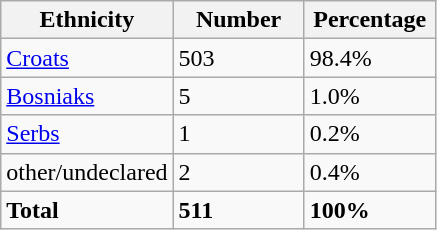<table class="wikitable">
<tr>
<th width="100px">Ethnicity</th>
<th width="80px">Number</th>
<th width="80px">Percentage</th>
</tr>
<tr>
<td><a href='#'>Croats</a></td>
<td>503</td>
<td>98.4%</td>
</tr>
<tr>
<td><a href='#'>Bosniaks</a></td>
<td>5</td>
<td>1.0%</td>
</tr>
<tr>
<td><a href='#'>Serbs</a></td>
<td>1</td>
<td>0.2%</td>
</tr>
<tr>
<td>other/undeclared</td>
<td>2</td>
<td>0.4%</td>
</tr>
<tr>
<td><strong>Total</strong></td>
<td><strong>511</strong></td>
<td><strong>100%</strong></td>
</tr>
</table>
